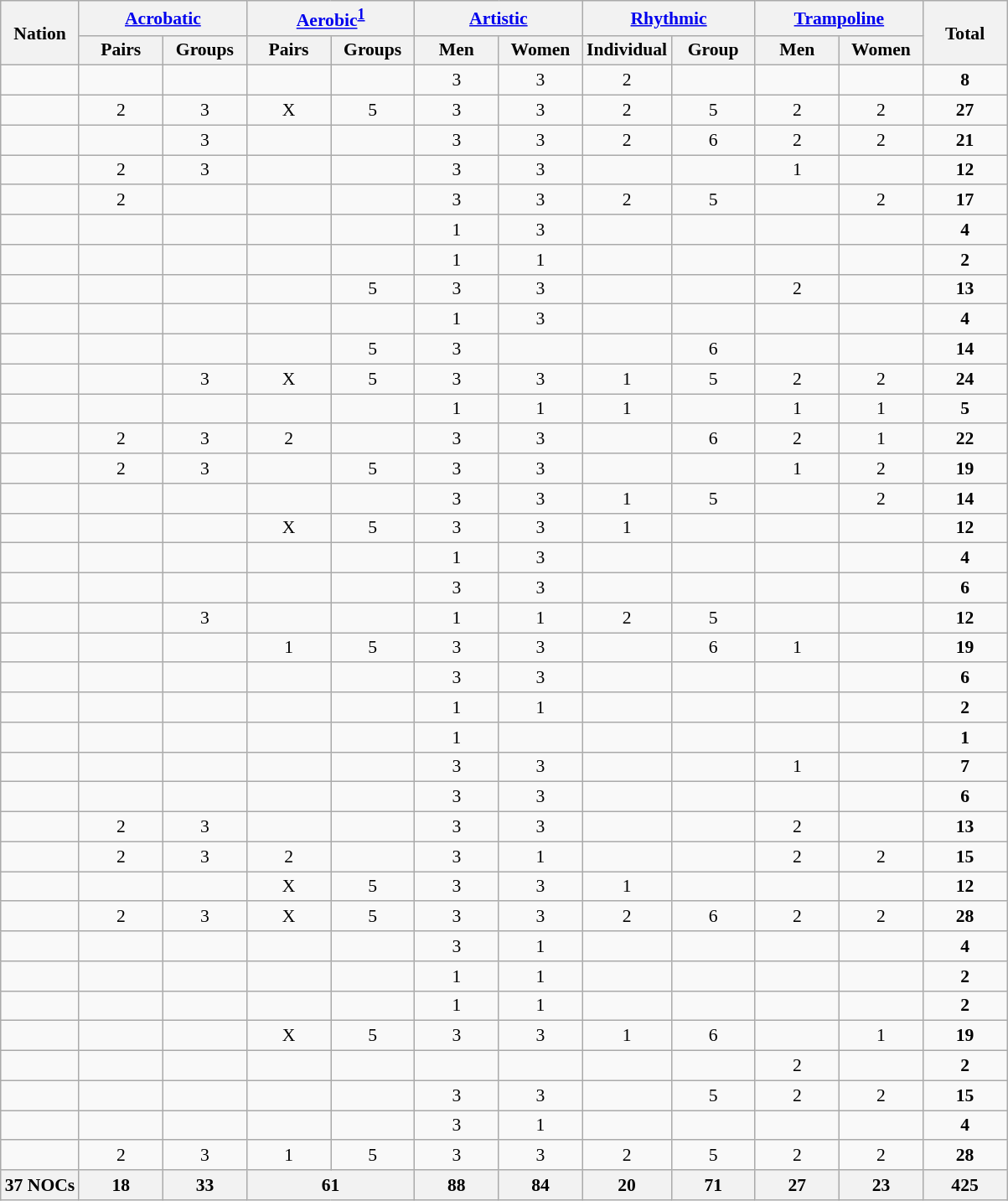<table class="wikitable" style="text-align:center; font-size:90%;">
<tr>
<th rowspan=2>Nation</th>
<th colspan=2><a href='#'>Acrobatic</a></th>
<th colspan=2><a href='#'>Aerobic</a><sup><a href='#'>1</a></sup></th>
<th colspan=2><a href='#'>Artistic</a></th>
<th colspan=2><a href='#'>Rhythmic</a></th>
<th colspan=2><a href='#'>Trampoline</a></th>
<th rowspan=2 width=60>Total</th>
</tr>
<tr>
<th width=60>Pairs</th>
<th width=60>Groups</th>
<th width=60>Pairs</th>
<th width=60>Groups</th>
<th width=60>Men</th>
<th width=60>Women</th>
<th width=60>Individual</th>
<th width=60>Group</th>
<th width=60>Men</th>
<th width=60>Women</th>
</tr>
<tr>
<td align=left></td>
<td></td>
<td></td>
<td></td>
<td></td>
<td>3</td>
<td>3</td>
<td>2</td>
<td></td>
<td></td>
<td></td>
<td><strong>8</strong></td>
</tr>
<tr>
<td align=left></td>
<td>2</td>
<td>3</td>
<td>X</td>
<td>5</td>
<td>3</td>
<td>3</td>
<td>2</td>
<td>5</td>
<td>2</td>
<td>2</td>
<td><strong>27</strong></td>
</tr>
<tr>
<td align=left></td>
<td></td>
<td>3</td>
<td></td>
<td></td>
<td>3</td>
<td>3</td>
<td>2</td>
<td>6</td>
<td>2</td>
<td>2</td>
<td><strong>21</strong></td>
</tr>
<tr>
<td align=left></td>
<td>2</td>
<td>3</td>
<td></td>
<td></td>
<td>3</td>
<td>3</td>
<td></td>
<td></td>
<td>1</td>
<td></td>
<td><strong>12</strong></td>
</tr>
<tr>
<td align=left></td>
<td>2</td>
<td></td>
<td></td>
<td></td>
<td>3</td>
<td>3</td>
<td>2</td>
<td>5</td>
<td></td>
<td>2</td>
<td><strong>17</strong></td>
</tr>
<tr>
<td align=left></td>
<td></td>
<td></td>
<td></td>
<td></td>
<td>1</td>
<td>3</td>
<td></td>
<td></td>
<td></td>
<td></td>
<td><strong>4</strong></td>
</tr>
<tr>
<td align=left></td>
<td></td>
<td></td>
<td></td>
<td></td>
<td>1</td>
<td>1</td>
<td></td>
<td></td>
<td></td>
<td></td>
<td><strong>2</strong></td>
</tr>
<tr>
<td align=left></td>
<td></td>
<td></td>
<td></td>
<td>5</td>
<td>3</td>
<td>3</td>
<td></td>
<td></td>
<td>2</td>
<td></td>
<td><strong>13</strong></td>
</tr>
<tr>
<td align=left></td>
<td></td>
<td></td>
<td></td>
<td></td>
<td>1</td>
<td>3</td>
<td></td>
<td></td>
<td></td>
<td></td>
<td><strong>4</strong></td>
</tr>
<tr>
<td align=left></td>
<td></td>
<td></td>
<td></td>
<td>5</td>
<td>3</td>
<td></td>
<td></td>
<td>6</td>
<td></td>
<td></td>
<td><strong>14</strong></td>
</tr>
<tr>
<td align=left></td>
<td></td>
<td>3</td>
<td>X</td>
<td>5</td>
<td>3</td>
<td>3</td>
<td>1</td>
<td>5</td>
<td>2</td>
<td>2</td>
<td><strong>24</strong></td>
</tr>
<tr>
<td align=left></td>
<td></td>
<td></td>
<td></td>
<td></td>
<td>1</td>
<td>1</td>
<td>1</td>
<td></td>
<td>1</td>
<td>1</td>
<td><strong>5</strong></td>
</tr>
<tr>
<td align=left></td>
<td>2</td>
<td>3</td>
<td>2</td>
<td></td>
<td>3</td>
<td>3</td>
<td></td>
<td>6</td>
<td>2</td>
<td>1</td>
<td><strong>22</strong></td>
</tr>
<tr>
<td align=left></td>
<td>2</td>
<td>3</td>
<td></td>
<td>5</td>
<td>3</td>
<td>3</td>
<td></td>
<td></td>
<td>1</td>
<td>2</td>
<td><strong>19</strong></td>
</tr>
<tr>
<td align=left></td>
<td></td>
<td></td>
<td></td>
<td></td>
<td>3</td>
<td>3</td>
<td>1</td>
<td>5</td>
<td></td>
<td>2</td>
<td><strong>14</strong></td>
</tr>
<tr>
<td align=left></td>
<td></td>
<td></td>
<td>X</td>
<td>5</td>
<td>3</td>
<td>3</td>
<td>1</td>
<td></td>
<td></td>
<td></td>
<td><strong>12</strong></td>
</tr>
<tr>
<td align=left></td>
<td></td>
<td></td>
<td></td>
<td></td>
<td>1</td>
<td>3</td>
<td></td>
<td></td>
<td></td>
<td></td>
<td><strong>4</strong></td>
</tr>
<tr>
<td align=left></td>
<td></td>
<td></td>
<td></td>
<td></td>
<td>3</td>
<td>3</td>
<td></td>
<td></td>
<td></td>
<td></td>
<td><strong>6</strong></td>
</tr>
<tr>
<td align=left></td>
<td></td>
<td>3</td>
<td></td>
<td></td>
<td>1</td>
<td>1</td>
<td>2</td>
<td>5</td>
<td></td>
<td></td>
<td><strong>12</strong></td>
</tr>
<tr>
<td align=left></td>
<td></td>
<td></td>
<td>1</td>
<td>5</td>
<td>3</td>
<td>3</td>
<td></td>
<td>6</td>
<td>1</td>
<td></td>
<td><strong>19</strong></td>
</tr>
<tr>
<td align=left></td>
<td></td>
<td></td>
<td></td>
<td></td>
<td>3</td>
<td>3</td>
<td></td>
<td></td>
<td></td>
<td></td>
<td><strong>6</strong></td>
</tr>
<tr>
<td align=left></td>
<td></td>
<td></td>
<td></td>
<td></td>
<td>1</td>
<td>1</td>
<td></td>
<td></td>
<td></td>
<td></td>
<td><strong>2</strong></td>
</tr>
<tr>
<td align=left></td>
<td></td>
<td></td>
<td></td>
<td></td>
<td>1</td>
<td></td>
<td></td>
<td></td>
<td></td>
<td></td>
<td><strong>1</strong></td>
</tr>
<tr>
<td align=left></td>
<td></td>
<td></td>
<td></td>
<td></td>
<td>3</td>
<td>3</td>
<td></td>
<td></td>
<td>1</td>
<td></td>
<td><strong>7</strong></td>
</tr>
<tr>
<td align=left></td>
<td></td>
<td></td>
<td></td>
<td></td>
<td>3</td>
<td>3</td>
<td></td>
<td></td>
<td></td>
<td></td>
<td><strong>6</strong></td>
</tr>
<tr>
<td align=left></td>
<td>2</td>
<td>3</td>
<td></td>
<td></td>
<td>3</td>
<td>3</td>
<td></td>
<td></td>
<td>2</td>
<td></td>
<td><strong>13</strong></td>
</tr>
<tr>
<td align=left></td>
<td>2</td>
<td>3</td>
<td>2</td>
<td></td>
<td>3</td>
<td>1</td>
<td></td>
<td></td>
<td>2</td>
<td>2</td>
<td><strong>15</strong></td>
</tr>
<tr>
<td align=left></td>
<td></td>
<td></td>
<td>X</td>
<td>5</td>
<td>3</td>
<td>3</td>
<td>1</td>
<td></td>
<td></td>
<td></td>
<td><strong>12</strong></td>
</tr>
<tr>
<td align=left></td>
<td>2</td>
<td>3</td>
<td>X</td>
<td>5</td>
<td>3</td>
<td>3</td>
<td>2</td>
<td>6</td>
<td>2</td>
<td>2</td>
<td><strong>28</strong></td>
</tr>
<tr>
<td align=left></td>
<td></td>
<td></td>
<td></td>
<td></td>
<td>3</td>
<td>1</td>
<td></td>
<td></td>
<td></td>
<td></td>
<td><strong>4</strong></td>
</tr>
<tr>
<td align=left></td>
<td></td>
<td></td>
<td></td>
<td></td>
<td>1</td>
<td>1</td>
<td></td>
<td></td>
<td></td>
<td></td>
<td><strong>2</strong></td>
</tr>
<tr>
<td align=left></td>
<td></td>
<td></td>
<td></td>
<td></td>
<td>1</td>
<td>1</td>
<td></td>
<td></td>
<td></td>
<td></td>
<td><strong>2</strong></td>
</tr>
<tr>
<td align=left></td>
<td></td>
<td></td>
<td>X</td>
<td>5</td>
<td>3</td>
<td>3</td>
<td>1</td>
<td>6</td>
<td></td>
<td>1</td>
<td><strong>19</strong></td>
</tr>
<tr>
<td align=left></td>
<td></td>
<td></td>
<td></td>
<td></td>
<td></td>
<td></td>
<td></td>
<td></td>
<td>2</td>
<td></td>
<td><strong>2</strong></td>
</tr>
<tr>
<td align=left></td>
<td></td>
<td></td>
<td></td>
<td></td>
<td>3</td>
<td>3</td>
<td></td>
<td>5</td>
<td>2</td>
<td>2</td>
<td><strong>15</strong></td>
</tr>
<tr>
<td align=left></td>
<td></td>
<td></td>
<td></td>
<td></td>
<td>3</td>
<td>1</td>
<td></td>
<td></td>
<td></td>
<td></td>
<td><strong>4</strong></td>
</tr>
<tr>
<td align=left></td>
<td>2</td>
<td>3</td>
<td>1</td>
<td>5</td>
<td>3</td>
<td>3</td>
<td>2</td>
<td>5</td>
<td>2</td>
<td>2</td>
<td><strong>28</strong></td>
</tr>
<tr>
<th>37 NOCs</th>
<th>18</th>
<th>33</th>
<th colspan=2>61</th>
<th>88</th>
<th>84</th>
<th>20</th>
<th>71</th>
<th>27</th>
<th>23</th>
<th>425</th>
</tr>
</table>
